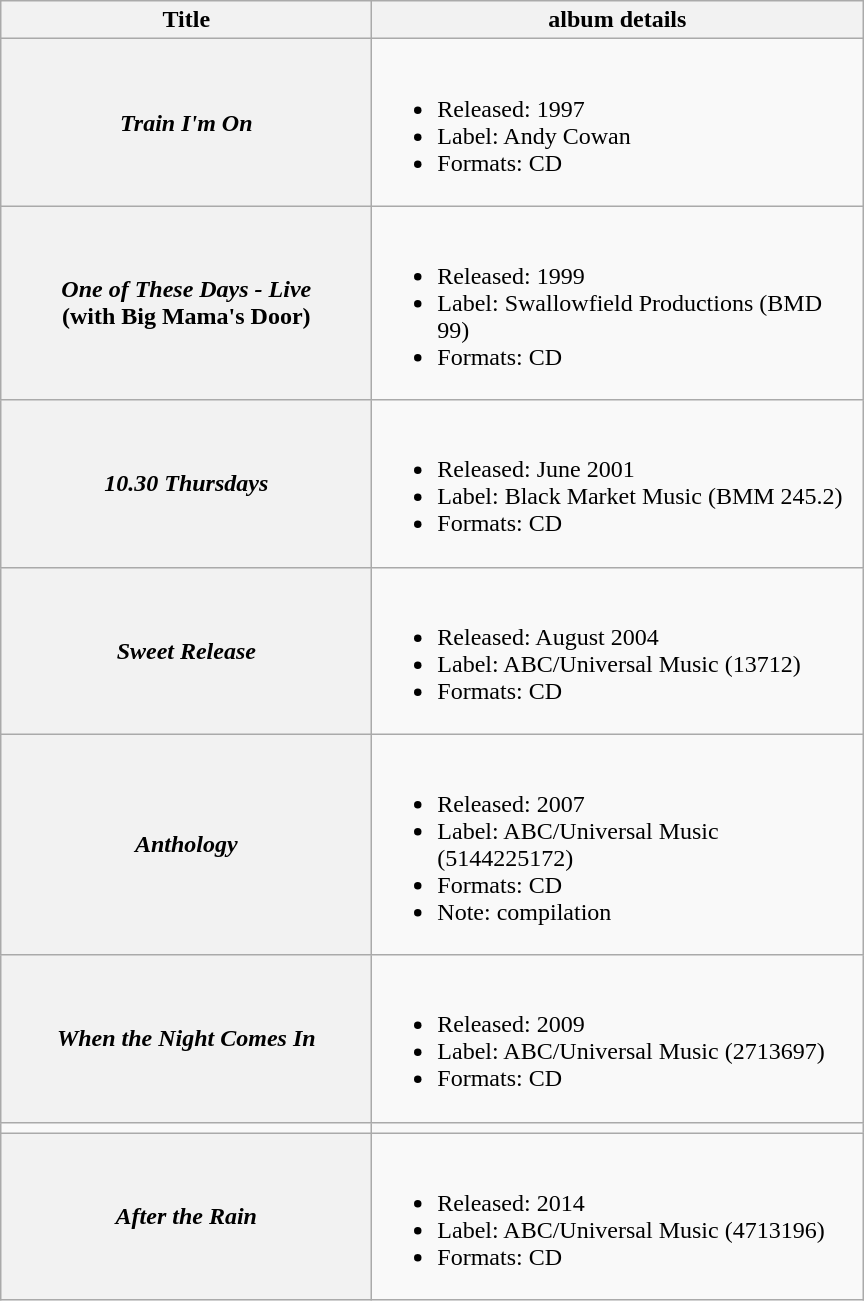<table class="wikitable plainrowheaders">
<tr>
<th scope="col" rowspan="1" style="width:15em;">Title</th>
<th scope="col" rowspan="1" style="width:20em;">album details</th>
</tr>
<tr>
<th scope="row"><em>Train I'm On</em></th>
<td><br><ul><li>Released: 1997</li><li>Label: Andy Cowan</li><li>Formats: CD</li></ul></td>
</tr>
<tr>
<th scope="row"><em>One of These Days - Live</em> <br>(with Big Mama's Door)</th>
<td><br><ul><li>Released: 1999</li><li>Label: Swallowfield Productions (BMD 99)</li><li>Formats: CD</li></ul></td>
</tr>
<tr>
<th scope="row"><em>10.30 Thursdays</em></th>
<td><br><ul><li>Released: June 2001</li><li>Label: Black Market Music (BMM 245.2)</li><li>Formats: CD</li></ul></td>
</tr>
<tr>
<th scope="row"><em>Sweet Release</em></th>
<td><br><ul><li>Released: August 2004</li><li>Label: ABC/Universal Music (13712)</li><li>Formats: CD</li></ul></td>
</tr>
<tr>
<th scope="row"><em>Anthology</em></th>
<td><br><ul><li>Released: 2007</li><li>Label: ABC/Universal Music (5144225172)</li><li>Formats: CD</li><li>Note: compilation</li></ul></td>
</tr>
<tr>
<th scope="row"><em>When the Night Comes In</em></th>
<td><br><ul><li>Released: 2009</li><li>Label: ABC/Universal Music (2713697)</li><li>Formats: CD</li></ul></td>
</tr>
<tr>
<td></td>
</tr>
<tr>
<th scope="row"><em>After the Rain</em></th>
<td><br><ul><li>Released: 2014</li><li>Label: ABC/Universal Music (4713196)</li><li>Formats: CD</li></ul></td>
</tr>
</table>
